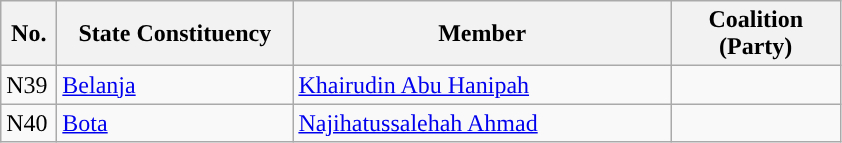<table class="wikitable">
<tr>
<th width="30">No.</th>
<th width="150">State Constituency</th>
<th width="245">Member</th>
<th width="105">Coalition (Party)</th>
</tr>
<tr>
<td>N39</td>
<td><a href='#'>Belanja</a></td>
<td><a href='#'>Khairudin Abu Hanipah</a></td>
<td></td>
</tr>
<tr>
<td>N40</td>
<td><a href='#'>Bota</a></td>
<td><a href='#'>Najihatussalehah Ahmad</a></td>
<td></td>
</tr>
</table>
